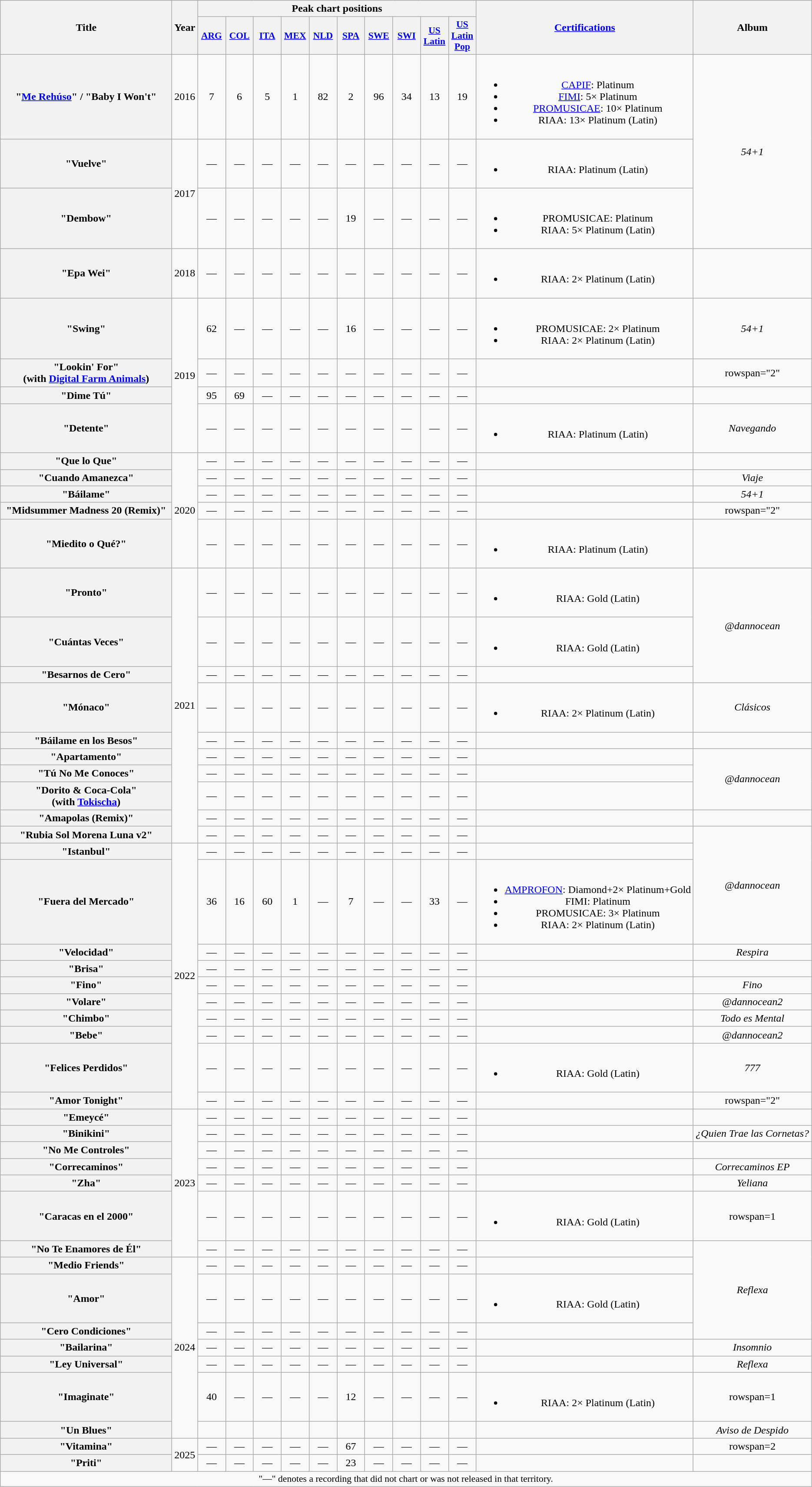<table class="wikitable plainrowheaders" style="text-align:center;">
<tr>
<th scope="col" rowspan="2" style="width:16em;">Title</th>
<th scope="col" rowspan="2" style="width:1em;">Year</th>
<th scope="col" colspan="10">Peak chart positions</th>
<th scope="col" rowspan="2"><a href='#'>Certifications</a></th>
<th scope="col" rowspan="2">Album</th>
</tr>
<tr>
<th scope="col" style="width:2.5em;font-size:90%;"><a href='#'>ARG</a><br></th>
<th scope="col" style="width:2.5em;font-size:90%;"><a href='#'>COL</a><br></th>
<th scope="col" style="width:2.5em;font-size:90%;"><a href='#'>ITA</a><br></th>
<th scope="col" style="width:2.5em;font-size:90%;"><a href='#'>MEX</a><br></th>
<th scope="col" style="width:2.5em;font-size:90%;"><a href='#'>NLD</a><br></th>
<th scope="col" style="width:2.5em;font-size:90%;"><a href='#'>SPA</a><br></th>
<th scope="col" style="width:2.5em;font-size:90%;"><a href='#'>SWE</a><br></th>
<th scope="col" style="width:2.5em;font-size:90%;"><a href='#'>SWI</a><br></th>
<th scope="col" style="width:2.5em;font-size:90%;"><a href='#'>US<br>Latin</a><br></th>
<th scope="col" style="width:2.5em;font-size:90%;"><a href='#'>US<br>Latin<br>Pop</a><br></th>
</tr>
<tr>
<th scope="row">"<a href='#'>Me Rehúso</a>" / "Baby I Won't"</th>
<td>2016</td>
<td>7</td>
<td>6</td>
<td>5</td>
<td>1</td>
<td>82</td>
<td>2</td>
<td>96<br></td>
<td>34</td>
<td>13</td>
<td>19</td>
<td><br><ul><li><a href='#'>CAPIF</a>: Platinum</li><li><a href='#'>FIMI</a>: 5× Platinum</li><li><a href='#'>PROMUSICAE</a>: 10× Platinum</li><li>RIAA: 13× Platinum (Latin)</li></ul></td>
<td rowspan="3"><em>54+1</em></td>
</tr>
<tr>
<th scope="row">"Vuelve"</th>
<td rowspan="2">2017</td>
<td>—</td>
<td>—</td>
<td>—</td>
<td>—</td>
<td>—</td>
<td>—</td>
<td>—</td>
<td>—</td>
<td>—</td>
<td>—</td>
<td><br><ul><li>RIAA: Platinum (Latin)</li></ul></td>
</tr>
<tr>
<th scope="row">"Dembow"</th>
<td>—</td>
<td>—</td>
<td>—</td>
<td>—</td>
<td>—</td>
<td>19<br></td>
<td>—</td>
<td>—</td>
<td>—</td>
<td>—</td>
<td><br><ul><li>PROMUSICAE: Platinum</li><li>RIAA: 5× Platinum (Latin)</li></ul></td>
</tr>
<tr>
<th scope="row">"Epa Wei"</th>
<td>2018</td>
<td>—</td>
<td>—</td>
<td>—</td>
<td>—</td>
<td>—</td>
<td>—</td>
<td>—</td>
<td>—</td>
<td>—</td>
<td>—</td>
<td><br><ul><li>RIAA: 2× Platinum (Latin)</li></ul></td>
<td></td>
</tr>
<tr>
<th scope="row">"Swing"</th>
<td rowspan="4">2019</td>
<td>62</td>
<td>—</td>
<td>—</td>
<td>—</td>
<td>—</td>
<td>16<br></td>
<td>—</td>
<td>—</td>
<td>—</td>
<td>—</td>
<td><br><ul><li>PROMUSICAE: 2× Platinum</li><li>RIAA: 2× Platinum (Latin)</li></ul></td>
<td><em>54+1</em></td>
</tr>
<tr>
<th scope="row">"Lookin' For" <br><span>(with <a href='#'>Digital Farm Animals</a>)</span></th>
<td>—</td>
<td>—</td>
<td>—</td>
<td>—</td>
<td>—</td>
<td>—</td>
<td>—</td>
<td>—</td>
<td>—</td>
<td>—</td>
<td></td>
<td>rowspan="2" </td>
</tr>
<tr>
<th scope="row">"Dime Tú"</th>
<td>95</td>
<td>69</td>
<td>—</td>
<td>—</td>
<td>—</td>
<td>—</td>
<td>—</td>
<td>—</td>
<td>—</td>
<td>—</td>
<td></td>
</tr>
<tr>
<th scope="row">"Detente"<br></th>
<td>—</td>
<td>—</td>
<td>—</td>
<td>—</td>
<td>—</td>
<td>—</td>
<td>—</td>
<td>—</td>
<td>—</td>
<td>—</td>
<td><br><ul><li>RIAA: Platinum (Latin)</li></ul></td>
<td><em>Navegando</em></td>
</tr>
<tr>
<th scope="row">"Que lo Que"</th>
<td rowspan="5">2020</td>
<td>—</td>
<td>—</td>
<td>—</td>
<td>—</td>
<td>—</td>
<td>—</td>
<td>—</td>
<td>—</td>
<td>—</td>
<td>—</td>
<td></td>
<td></td>
</tr>
<tr>
<th scope="row">"Cuando Amanezca"<br></th>
<td>—</td>
<td>—</td>
<td>—</td>
<td>—</td>
<td>—</td>
<td>—</td>
<td>—</td>
<td>—</td>
<td>—</td>
<td>—</td>
<td></td>
<td><em>Viaje</em></td>
</tr>
<tr>
<th scope="row">"Báilame"</th>
<td>—</td>
<td>—</td>
<td>—</td>
<td>—</td>
<td>—</td>
<td>—</td>
<td>—</td>
<td>—</td>
<td>—</td>
<td>—</td>
<td></td>
<td><em>54+1</em></td>
</tr>
<tr>
<th scope="row">"Midsummer Madness 20 (Remix)"<br></th>
<td>—</td>
<td>—</td>
<td>—</td>
<td>—</td>
<td>—</td>
<td>—</td>
<td>—</td>
<td>—</td>
<td>—</td>
<td>—</td>
<td></td>
<td>rowspan="2" </td>
</tr>
<tr>
<th scope="row">"Miedito o Qué?"<br></th>
<td>—</td>
<td>—</td>
<td>—</td>
<td>—</td>
<td>—</td>
<td>—</td>
<td>—</td>
<td>—</td>
<td>—</td>
<td>—</td>
<td><br><ul><li>RIAA: Platinum (Latin)</li></ul></td>
</tr>
<tr>
<th scope="row">"Pronto"</th>
<td rowspan="10">2021</td>
<td>—</td>
<td>—</td>
<td>—</td>
<td>—</td>
<td>—</td>
<td>—</td>
<td>—</td>
<td>—</td>
<td>—</td>
<td>—</td>
<td><br><ul><li>RIAA: Gold (Latin)</li></ul></td>
<td rowspan="3"><em>@dannocean</em></td>
</tr>
<tr>
<th scope="row">"Cuántas Veces"<br></th>
<td>—</td>
<td>—</td>
<td>—</td>
<td>—</td>
<td>—</td>
<td>—</td>
<td>—</td>
<td>—</td>
<td>—</td>
<td>—</td>
<td><br><ul><li>RIAA: Gold (Latin)</li></ul></td>
</tr>
<tr>
<th scope="row">"Besarnos de Cero"</th>
<td>—</td>
<td>—</td>
<td>—</td>
<td>—</td>
<td>—</td>
<td>—</td>
<td>—</td>
<td>—</td>
<td>—</td>
<td>—</td>
<td></td>
</tr>
<tr>
<th scope="row">"Mónaco"<br></th>
<td>—</td>
<td>—</td>
<td>—</td>
<td>—</td>
<td>—</td>
<td>—</td>
<td>—</td>
<td>—</td>
<td>—</td>
<td>—</td>
<td><br><ul><li>RIAA: 2× Platinum (Latin)</li></ul></td>
<td><em>Clásicos</em></td>
</tr>
<tr>
<th scope="row">"Báilame en los Besos"<br></th>
<td>—</td>
<td>—</td>
<td>—</td>
<td>—</td>
<td>—</td>
<td>—</td>
<td>—</td>
<td>—</td>
<td>—</td>
<td>—</td>
<td></td>
<td></td>
</tr>
<tr>
<th scope="row">"Apartamento"</th>
<td>—</td>
<td>—</td>
<td>—</td>
<td>—</td>
<td>—</td>
<td>—</td>
<td>—</td>
<td>—</td>
<td>—</td>
<td>—</td>
<td></td>
<td rowspan="3"><em>@dannocean</em></td>
</tr>
<tr>
<th scope="row">"Tú No Me Conoces" <br></th>
<td>—</td>
<td>—</td>
<td>—</td>
<td>—</td>
<td>—</td>
<td>—</td>
<td>—</td>
<td>—</td>
<td>—</td>
<td>—</td>
<td></td>
</tr>
<tr>
<th scope="row">"Dorito & Coca-Cola" <br><span>(with <a href='#'>Tokischa</a>)</span></th>
<td>—</td>
<td>—</td>
<td>—</td>
<td>—</td>
<td>—</td>
<td>—</td>
<td>—</td>
<td>—</td>
<td>—</td>
<td>—</td>
<td></td>
</tr>
<tr>
<th scope="row">"Amapolas (Remix)"<br></th>
<td>—</td>
<td>—</td>
<td>—</td>
<td>—</td>
<td>—</td>
<td>—</td>
<td>—</td>
<td>—</td>
<td>—</td>
<td>—</td>
<td></td>
<td></td>
</tr>
<tr>
<th scope="row">"Rubia Sol Morena Luna v2"</th>
<td>—</td>
<td>—</td>
<td>—</td>
<td>—</td>
<td>—</td>
<td>—</td>
<td>—</td>
<td>—</td>
<td>—</td>
<td>—</td>
<td></td>
<td rowspan="3"><em>@dannocean</em></td>
</tr>
<tr>
<th scope="row">"Istanbul"</th>
<td rowspan="10">2022</td>
<td>—</td>
<td>—</td>
<td>—</td>
<td>—</td>
<td>—</td>
<td>—</td>
<td>—</td>
<td>—</td>
<td>—</td>
<td>—</td>
<td></td>
</tr>
<tr>
<th scope="row">"Fuera del Mercado"</th>
<td>36<br></td>
<td>16</td>
<td>60<br></td>
<td>1</td>
<td>—</td>
<td>7<br></td>
<td>—</td>
<td>—</td>
<td>33</td>
<td>—</td>
<td><br><ul><li><a href='#'>AMPROFON</a>: Diamond+2× Platinum+Gold</li><li>FIMI: Platinum</li><li>PROMUSICAE: 3× Platinum</li><li>RIAA: 2× Platinum (Latin)</li></ul></td>
</tr>
<tr>
<th scope="row">"Velocidad"<br></th>
<td>—</td>
<td>—</td>
<td>—</td>
<td>—</td>
<td>—</td>
<td>—</td>
<td>—</td>
<td>—</td>
<td>—</td>
<td>—</td>
<td></td>
<td><em>Respira</em></td>
</tr>
<tr>
<th scope="row">"Brisa"<br></th>
<td>—</td>
<td>—</td>
<td>—</td>
<td>—</td>
<td>—</td>
<td>—</td>
<td>—</td>
<td>—</td>
<td>—</td>
<td>—</td>
<td></td>
<td></td>
</tr>
<tr>
<th scope="row">"Fino"<br></th>
<td>—</td>
<td>—</td>
<td>—</td>
<td>—</td>
<td>—</td>
<td>—</td>
<td>—</td>
<td>—</td>
<td>—</td>
<td>—</td>
<td></td>
<td><em>Fino</em></td>
</tr>
<tr>
<th scope="row">"Volare"</th>
<td>—</td>
<td>—</td>
<td>—</td>
<td>—</td>
<td>—</td>
<td>—</td>
<td>—</td>
<td>—</td>
<td>—</td>
<td>—</td>
<td></td>
<td><em>@dannocean2</em></td>
</tr>
<tr>
<th scope="row">"Chimbo"<br></th>
<td>—</td>
<td>—</td>
<td>—</td>
<td>—</td>
<td>—</td>
<td>—</td>
<td>—</td>
<td>—</td>
<td>—</td>
<td>—</td>
<td></td>
<td><em>Todo es Mental</em></td>
</tr>
<tr>
<th scope="row">"Bebe"</th>
<td>—</td>
<td>—</td>
<td>—</td>
<td>—</td>
<td>—</td>
<td>—</td>
<td>—</td>
<td>—</td>
<td>—</td>
<td>—</td>
<td></td>
<td><em>@dannocean2</em></td>
</tr>
<tr>
<th scope="row">"Felices Perdidos"<br></th>
<td>—</td>
<td>—</td>
<td>—</td>
<td>—</td>
<td>—</td>
<td>—</td>
<td>—</td>
<td>—</td>
<td>—</td>
<td>—</td>
<td><br><ul><li>RIAA: Gold (Latin)</li></ul></td>
<td><em>777</em></td>
</tr>
<tr>
<th scope="row">"Amor Tonight"</th>
<td>—</td>
<td>—</td>
<td>—</td>
<td>—</td>
<td>—</td>
<td>—</td>
<td>—</td>
<td>—</td>
<td>—</td>
<td>—</td>
<td></td>
<td>rowspan="2" </td>
</tr>
<tr>
<th scope="row">"Emeycé" <br></th>
<td rowspan="7">2023</td>
<td>—</td>
<td>—</td>
<td>—</td>
<td>—</td>
<td>—</td>
<td>—</td>
<td>—</td>
<td>—</td>
<td>—</td>
<td>—</td>
<td></td>
</tr>
<tr>
<th scope="row">"Binikini"<br></th>
<td>—</td>
<td>—</td>
<td>—</td>
<td>—</td>
<td>—</td>
<td>—</td>
<td>—</td>
<td>—</td>
<td>—</td>
<td>—</td>
<td></td>
<td><em>¿Quien Trae las Cornetas?</em></td>
</tr>
<tr>
<th scope="row">"No Me Controles"<br></th>
<td>—</td>
<td>—</td>
<td>—</td>
<td>—</td>
<td>—</td>
<td>—</td>
<td>—</td>
<td>—</td>
<td>—</td>
<td>—</td>
<td></td>
<td></td>
</tr>
<tr>
<th scope="row">"Correcaminos"<br></th>
<td>—</td>
<td>—</td>
<td>—</td>
<td>—</td>
<td>—</td>
<td>—</td>
<td>—</td>
<td>—</td>
<td>—</td>
<td>—</td>
<td></td>
<td><em>Correcaminos EP</em></td>
</tr>
<tr>
<th scope="row">"Zha" <br></th>
<td>—</td>
<td>—</td>
<td>—</td>
<td>—</td>
<td>—</td>
<td>—</td>
<td>—</td>
<td>—</td>
<td>—</td>
<td>—</td>
<td></td>
<td><em>Yeliana</em></td>
</tr>
<tr>
<th scope="row">"Caracas en el 2000"<br></th>
<td>—</td>
<td>—</td>
<td>—</td>
<td>—</td>
<td>—</td>
<td>—</td>
<td>—</td>
<td>—</td>
<td>—</td>
<td>—</td>
<td><br><ul><li>RIAA: Gold (Latin)</li></ul></td>
<td>rowspan=1</td>
</tr>
<tr>
<th scope="row">"No Te Enamores de Él"</th>
<td>—</td>
<td>—</td>
<td>—</td>
<td>—</td>
<td>—</td>
<td>—</td>
<td>—</td>
<td>—</td>
<td>—</td>
<td>—</td>
<td></td>
<td rowspan="4"><em>Reflexa</em></td>
</tr>
<tr>
<th scope="row">"Medio Friends"</th>
<td rowspan="7">2024</td>
<td>—</td>
<td>—</td>
<td>—</td>
<td>—</td>
<td>—</td>
<td>—</td>
<td>—</td>
<td>—</td>
<td>—</td>
<td>—</td>
<td></td>
</tr>
<tr>
<th scope="row">"Amor"</th>
<td>—</td>
<td>—</td>
<td>—</td>
<td>—</td>
<td>—</td>
<td>—</td>
<td>—</td>
<td>—</td>
<td>—</td>
<td>—</td>
<td><br><ul><li>RIAA: Gold (Latin)</li></ul></td>
</tr>
<tr>
<th scope="row">"Cero Condiciones"</th>
<td>—</td>
<td>—</td>
<td>—</td>
<td>—</td>
<td>—</td>
<td>—</td>
<td>—</td>
<td>—</td>
<td>—</td>
<td>—</td>
<td></td>
</tr>
<tr>
<th scope="row">"Bailarina"<br></th>
<td>—</td>
<td>—</td>
<td>—</td>
<td>—</td>
<td>—</td>
<td>—</td>
<td>—</td>
<td>—</td>
<td>—</td>
<td>—</td>
<td></td>
<td><em>Insomnio</em></td>
</tr>
<tr>
<th scope="row">"Ley Universal"</th>
<td>—</td>
<td>—</td>
<td>—</td>
<td>—</td>
<td>—</td>
<td>—</td>
<td>—</td>
<td>—</td>
<td>—</td>
<td>—</td>
<td></td>
<td><em>Reflexa</em></td>
</tr>
<tr>
<th scope="row">"Imaginate"<br></th>
<td>40</td>
<td>—</td>
<td>—</td>
<td>—</td>
<td>—</td>
<td>12</td>
<td>—</td>
<td>—</td>
<td>—</td>
<td>—</td>
<td><br><ul><li>RIAA: 2× Platinum (Latin)</li></ul></td>
<td>rowspan=1</td>
</tr>
<tr>
<th scope="row">"Un Blues" <br></th>
<td></td>
<td></td>
<td></td>
<td></td>
<td></td>
<td></td>
<td></td>
<td></td>
<td></td>
<td></td>
<td></td>
<td><em>Aviso de Despido</em></td>
</tr>
<tr>
<th scope="row">"Vitamina"</th>
<td rowspan="2">2025</td>
<td>—</td>
<td>—</td>
<td>—</td>
<td>—</td>
<td>—</td>
<td>67</td>
<td>—</td>
<td>—</td>
<td>—</td>
<td>—</td>
<td></td>
<td>rowspan=2</td>
</tr>
<tr>
<th scope="row">"Priti" <br></th>
<td>—</td>
<td>—</td>
<td>—</td>
<td>—</td>
<td>—</td>
<td>23</td>
<td>—</td>
<td>—</td>
<td>—</td>
<td>—</td>
<td></td>
</tr>
<tr>
<td colspan="16" style="font-size:90%">"—" denotes a recording that did not chart or was not released in that territory.</td>
</tr>
</table>
